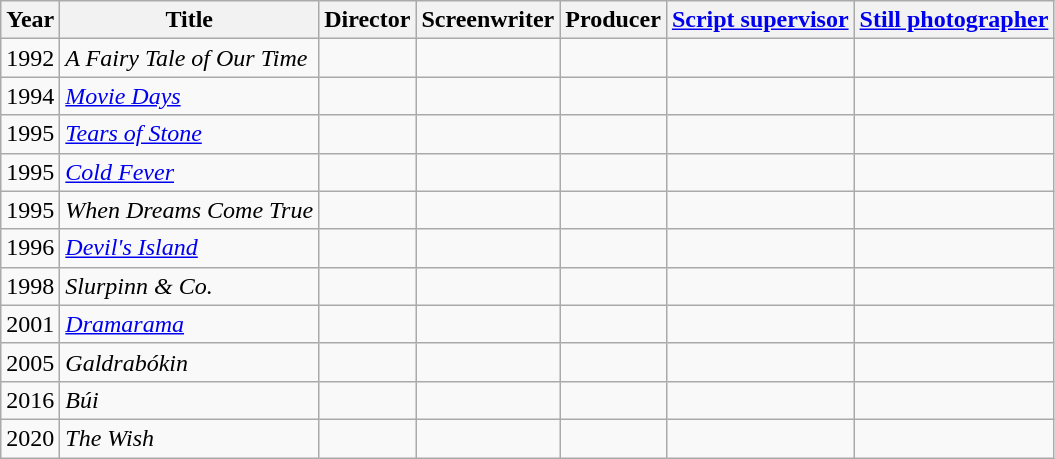<table class="wikitable">
<tr>
<th>Year</th>
<th>Title</th>
<th>Director</th>
<th>Screenwriter</th>
<th>Producer</th>
<th><a href='#'>Script supervisor</a></th>
<th><a href='#'>Still photographer</a></th>
</tr>
<tr>
<td>1992</td>
<td><em>A Fairy Tale of Our Time</em></td>
<td></td>
<td></td>
<td></td>
<td></td>
<td></td>
</tr>
<tr>
<td>1994</td>
<td><em><a href='#'>Movie Days</a></em></td>
<td></td>
<td></td>
<td></td>
<td></td>
<td></td>
</tr>
<tr>
<td>1995</td>
<td><em><a href='#'>Tears of Stone</a></em></td>
<td></td>
<td></td>
<td></td>
<td></td>
<td></td>
</tr>
<tr>
<td>1995</td>
<td><em><a href='#'>Cold Fever</a></em></td>
<td></td>
<td></td>
<td></td>
<td></td>
<td></td>
</tr>
<tr>
<td>1995</td>
<td><em>When Dreams Come True</em></td>
<td></td>
<td></td>
<td></td>
<td></td>
<td></td>
</tr>
<tr>
<td>1996</td>
<td><em><a href='#'>Devil's Island</a></em></td>
<td></td>
<td></td>
<td></td>
<td></td>
<td></td>
</tr>
<tr>
<td>1998</td>
<td><em>Slurpinn & Co.</em></td>
<td></td>
<td></td>
<td></td>
<td></td>
<td></td>
</tr>
<tr>
<td>2001</td>
<td><em><a href='#'>Dramarama</a></em></td>
<td></td>
<td></td>
<td></td>
<td></td>
<td></td>
</tr>
<tr>
<td>2005</td>
<td><em>Galdrabókin</em></td>
<td></td>
<td></td>
<td></td>
<td></td>
<td></td>
</tr>
<tr>
<td>2016</td>
<td><em>Búi</em></td>
<td></td>
<td></td>
<td></td>
<td></td>
<td></td>
</tr>
<tr>
<td>2020</td>
<td><em>The Wish</em></td>
<td></td>
<td></td>
<td></td>
<td></td>
<td></td>
</tr>
</table>
